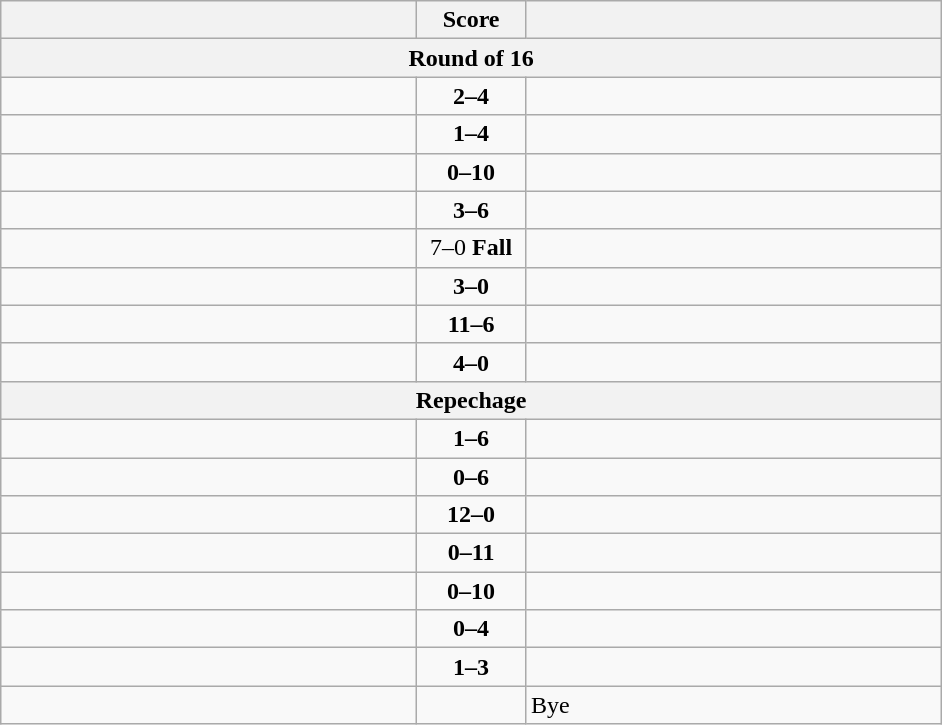<table class="wikitable" style="text-align: left;">
<tr>
<th align="right" width="270"></th>
<th width="65">Score</th>
<th align="left" width="270"></th>
</tr>
<tr>
<th colspan="3">Round of 16</th>
</tr>
<tr>
<td></td>
<td align=center><strong>2–4</strong></td>
<td><strong></strong></td>
</tr>
<tr>
<td></td>
<td align=center><strong>1–4</strong></td>
<td><strong></strong></td>
</tr>
<tr>
<td></td>
<td align=center><strong>0–10</strong></td>
<td><strong></strong></td>
</tr>
<tr>
<td></td>
<td align=center><strong>3–6</strong></td>
<td><strong></strong></td>
</tr>
<tr>
<td><strong></strong></td>
<td align=center>7–0 <strong>Fall</strong></td>
<td></td>
</tr>
<tr>
<td><strong></strong></td>
<td align=center><strong>3–0</strong></td>
<td></td>
</tr>
<tr>
<td><strong></strong></td>
<td align=center><strong>11–6</strong></td>
<td></td>
</tr>
<tr>
<td><strong></strong></td>
<td align=center><strong>4–0</strong></td>
<td></td>
</tr>
<tr>
<th colspan="3">Repechage</th>
</tr>
<tr>
<td></td>
<td align=center><strong>1–6</strong></td>
<td><strong></strong></td>
</tr>
<tr>
<td></td>
<td align=center><strong>0–6</strong></td>
<td><strong></strong></td>
</tr>
<tr>
<td><strong></strong></td>
<td align=center><strong>12–0</strong></td>
<td></td>
</tr>
<tr>
<td></td>
<td align=center><strong>0–11</strong></td>
<td><strong></strong></td>
</tr>
<tr>
<td></td>
<td align=center><strong>0–10</strong></td>
<td><strong></strong></td>
</tr>
<tr>
<td></td>
<td align=center><strong>0–4</strong></td>
<td><strong></strong></td>
</tr>
<tr>
<td></td>
<td align=center><strong>1–3</strong></td>
<td><strong></strong></td>
</tr>
<tr>
<td><strong></strong></td>
<td></td>
<td>Bye</td>
</tr>
</table>
